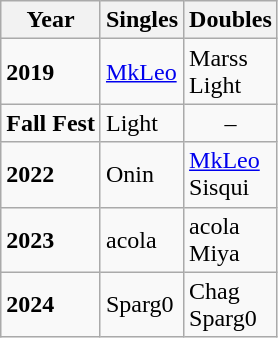<table class="wikitable">
<tr>
<th>Year</th>
<th>Singles</th>
<th>Doubles</th>
</tr>
<tr>
<td><strong>2019</strong></td>
<td> <a href='#'>MkLeo</a></td>
<td> Marss <br>  Light</td>
</tr>
<tr>
<td><strong>Fall Fest</strong></td>
<td> Light</td>
<td align="center">–</td>
</tr>
<tr>
<td><strong>2022</strong></td>
<td> Onin</td>
<td> <a href='#'>MkLeo</a> <br>  Sisqui</td>
</tr>
<tr>
<td><strong>2023</strong></td>
<td> acola</td>
<td> acola <br>  Miya</td>
</tr>
<tr>
<td><strong>2024</strong></td>
<td> Sparg0</td>
<td> Chag <br>  Sparg0</td>
</tr>
</table>
